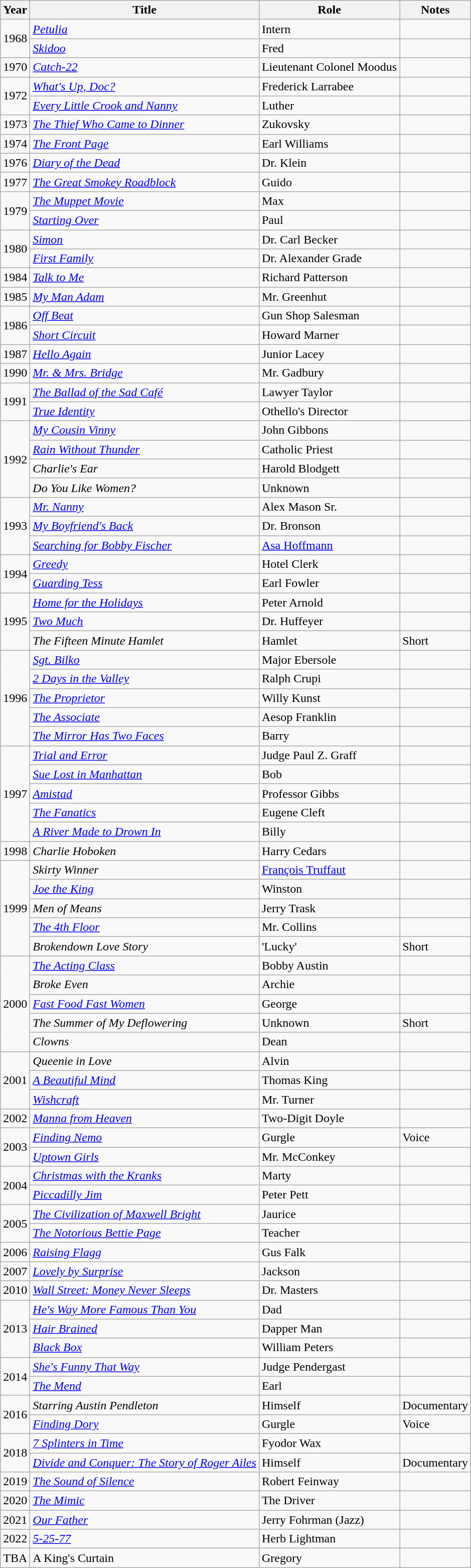<table class="wikitable sortable">
<tr>
<th>Year</th>
<th>Title</th>
<th>Role</th>
<th class="unsortable">Notes</th>
</tr>
<tr>
<td rowspan=2>1968</td>
<td><em><a href='#'>Petulia</a></em></td>
<td>Intern</td>
<td></td>
</tr>
<tr>
<td><em><a href='#'>Skidoo</a></em></td>
<td>Fred</td>
<td></td>
</tr>
<tr>
<td rowspan=1>1970</td>
<td><em><a href='#'>Catch-22</a></em></td>
<td>Lieutenant Colonel Moodus</td>
<td></td>
</tr>
<tr>
<td rowspan=2>1972</td>
<td><em><a href='#'>What's Up, Doc?</a></em></td>
<td>Frederick Larrabee</td>
<td></td>
</tr>
<tr>
<td><em><a href='#'>Every Little Crook and Nanny</a></em></td>
<td>Luther</td>
<td></td>
</tr>
<tr>
<td rowspan=1>1973</td>
<td><em><a href='#'>The Thief Who Came to Dinner</a></em></td>
<td>Zukovsky</td>
<td></td>
</tr>
<tr>
<td>1974</td>
<td><em><a href='#'>The Front Page</a></em></td>
<td>Earl Williams</td>
<td></td>
</tr>
<tr>
<td rowspan=1>1976</td>
<td><em><a href='#'>Diary of the Dead</a></em></td>
<td>Dr. Klein</td>
<td></td>
</tr>
<tr>
<td>1977</td>
<td><em><a href='#'>The Great Smokey Roadblock</a></em></td>
<td>Guido</td>
<td></td>
</tr>
<tr>
<td rowspan=2>1979</td>
<td><em><a href='#'>The Muppet Movie</a></em></td>
<td>Max</td>
<td></td>
</tr>
<tr>
<td><em><a href='#'>Starting Over</a></em></td>
<td>Paul</td>
<td></td>
</tr>
<tr>
<td rowspan=2>1980</td>
<td><em><a href='#'>Simon</a></em></td>
<td>Dr. Carl Becker</td>
<td></td>
</tr>
<tr>
<td><em><a href='#'>First Family</a></em></td>
<td>Dr. Alexander Grade</td>
<td></td>
</tr>
<tr>
<td>1984</td>
<td><em><a href='#'>Talk to Me</a></em></td>
<td>Richard Patterson</td>
<td></td>
</tr>
<tr>
<td rowspan=1>1985</td>
<td><em><a href='#'>My Man Adam</a></em></td>
<td>Mr. Greenhut</td>
<td></td>
</tr>
<tr>
<td rowspan=2>1986</td>
<td><em><a href='#'>Off Beat</a></em></td>
<td>Gun Shop Salesman</td>
<td></td>
</tr>
<tr>
<td><em><a href='#'>Short Circuit</a></em></td>
<td>Howard Marner</td>
<td></td>
</tr>
<tr>
<td>1987</td>
<td><em><a href='#'>Hello Again</a></em></td>
<td>Junior Lacey</td>
<td></td>
</tr>
<tr>
<td>1990</td>
<td><em><a href='#'>Mr. & Mrs. Bridge</a></em></td>
<td>Mr. Gadbury</td>
<td></td>
</tr>
<tr>
<td rowspan=2>1991</td>
<td><em><a href='#'>The Ballad of the Sad Café</a></em></td>
<td>Lawyer Taylor</td>
<td></td>
</tr>
<tr>
<td><em><a href='#'>True Identity</a></em></td>
<td>Othello's Director</td>
<td></td>
</tr>
<tr>
<td rowspan=4>1992</td>
<td><em><a href='#'>My Cousin Vinny</a></em></td>
<td>John Gibbons</td>
<td></td>
</tr>
<tr>
<td><em><a href='#'>Rain Without Thunder</a></em></td>
<td>Catholic Priest</td>
<td></td>
</tr>
<tr>
<td><em>Charlie's Ear</em></td>
<td>Harold Blodgett</td>
<td></td>
</tr>
<tr>
<td><em>Do You Like Women?</em></td>
<td>Unknown</td>
<td></td>
</tr>
<tr>
<td rowspan=3>1993</td>
<td><em><a href='#'>Mr. Nanny</a></em></td>
<td>Alex Mason Sr.</td>
<td></td>
</tr>
<tr>
<td><em><a href='#'>My Boyfriend's Back</a></em></td>
<td>Dr. Bronson</td>
<td></td>
</tr>
<tr>
<td><em><a href='#'>Searching for Bobby Fischer</a></em></td>
<td><a href='#'>Asa Hoffmann</a></td>
<td></td>
</tr>
<tr>
<td rowspan=2>1994</td>
<td><em><a href='#'>Greedy</a></em></td>
<td>Hotel Clerk</td>
<td></td>
</tr>
<tr>
<td><em><a href='#'>Guarding Tess</a></em></td>
<td>Earl Fowler</td>
<td></td>
</tr>
<tr>
<td rowspan=3>1995</td>
<td><em><a href='#'>Home for the Holidays</a></em></td>
<td>Peter Arnold</td>
<td></td>
</tr>
<tr>
<td><em><a href='#'>Two Much</a></em></td>
<td>Dr. Huffeyer</td>
<td></td>
</tr>
<tr>
<td><em>The Fifteen Minute Hamlet</em></td>
<td>Hamlet</td>
<td>Short</td>
</tr>
<tr>
<td rowspan=5>1996</td>
<td><em><a href='#'>Sgt. Bilko</a></em></td>
<td>Major Ebersole</td>
<td></td>
</tr>
<tr>
<td><em><a href='#'>2 Days in the Valley</a></em></td>
<td>Ralph Crupi</td>
<td></td>
</tr>
<tr>
<td><em><a href='#'>The Proprietor</a></em></td>
<td>Willy Kunst</td>
<td></td>
</tr>
<tr>
<td><em><a href='#'>The Associate</a></em></td>
<td>Aesop Franklin</td>
<td></td>
</tr>
<tr>
<td><em><a href='#'>The Mirror Has Two Faces</a></em></td>
<td>Barry</td>
<td></td>
</tr>
<tr>
<td rowspan=5>1997</td>
<td><em><a href='#'>Trial and Error</a></em></td>
<td>Judge Paul Z. Graff</td>
<td></td>
</tr>
<tr>
<td><em><a href='#'>Sue Lost in Manhattan</a></em></td>
<td>Bob</td>
<td></td>
</tr>
<tr>
<td><em><a href='#'>Amistad</a></em></td>
<td>Professor Gibbs</td>
<td></td>
</tr>
<tr>
<td><em><a href='#'>The Fanatics</a></em></td>
<td>Eugene Cleft</td>
<td></td>
</tr>
<tr>
<td><em><a href='#'>A River Made to Drown In</a></em></td>
<td>Billy</td>
<td></td>
</tr>
<tr>
<td>1998</td>
<td><em>Charlie Hoboken</em></td>
<td>Harry Cedars</td>
<td></td>
</tr>
<tr>
<td rowspan=5>1999</td>
<td><em>Skirty Winner</em></td>
<td><a href='#'>François Truffaut</a></td>
<td></td>
</tr>
<tr>
<td><em><a href='#'>Joe the King</a></em></td>
<td>Winston</td>
<td></td>
</tr>
<tr>
<td><em>Men of Means</em></td>
<td>Jerry Trask</td>
<td></td>
</tr>
<tr>
<td><em><a href='#'>The 4th Floor</a></em></td>
<td>Mr. Collins</td>
<td></td>
</tr>
<tr>
<td><em>Brokendown Love Story</em></td>
<td>'Lucky'</td>
<td>Short</td>
</tr>
<tr>
<td rowspan=5>2000</td>
<td><em><a href='#'>The Acting Class</a></em></td>
<td>Bobby Austin</td>
<td></td>
</tr>
<tr>
<td><em>Broke Even</em></td>
<td>Archie</td>
<td></td>
</tr>
<tr>
<td><em><a href='#'>Fast Food Fast Women</a></em></td>
<td>George</td>
<td></td>
</tr>
<tr>
<td><em>The Summer of My Deflowering</em></td>
<td>Unknown</td>
<td>Short</td>
</tr>
<tr>
<td><em>Clowns</em></td>
<td>Dean</td>
<td></td>
</tr>
<tr>
<td rowspan=3>2001</td>
<td><em>Queenie in Love</em></td>
<td>Alvin</td>
<td></td>
</tr>
<tr>
<td><em><a href='#'>A Beautiful Mind</a></em></td>
<td>Thomas King</td>
<td></td>
</tr>
<tr>
<td><em><a href='#'>Wishcraft</a></em></td>
<td>Mr. Turner</td>
<td></td>
</tr>
<tr>
<td>2002</td>
<td><em><a href='#'>Manna from Heaven</a></em></td>
<td>Two-Digit Doyle</td>
<td></td>
</tr>
<tr>
<td rowspan=2>2003</td>
<td><em><a href='#'>Finding Nemo</a></em></td>
<td>Gurgle</td>
<td>Voice</td>
</tr>
<tr>
<td><em><a href='#'>Uptown Girls</a></em></td>
<td>Mr. McConkey</td>
<td></td>
</tr>
<tr>
<td rowspan=2>2004</td>
<td><em><a href='#'>Christmas with the Kranks</a></em></td>
<td>Marty</td>
<td></td>
</tr>
<tr>
<td><em><a href='#'>Piccadilly Jim</a></em></td>
<td>Peter Pett</td>
<td></td>
</tr>
<tr>
<td rowspan=2>2005</td>
<td><em><a href='#'>The Civilization of Maxwell Bright</a></em></td>
<td>Jaurice</td>
<td></td>
</tr>
<tr>
<td><em><a href='#'>The Notorious Bettie Page</a></em></td>
<td>Teacher</td>
<td></td>
</tr>
<tr>
<td>2006</td>
<td><em><a href='#'>Raising Flagg</a></em></td>
<td>Gus Falk</td>
<td></td>
</tr>
<tr>
<td>2007</td>
<td><em><a href='#'>Lovely by Surprise</a></em></td>
<td>Jackson</td>
<td></td>
</tr>
<tr>
<td>2010</td>
<td><em><a href='#'>Wall Street: Money Never Sleeps</a></em></td>
<td>Dr. Masters</td>
<td></td>
</tr>
<tr>
<td rowspan=3>2013</td>
<td><em><a href='#'>He's Way More Famous Than You</a></em></td>
<td>Dad</td>
<td></td>
</tr>
<tr>
<td><em><a href='#'>Hair Brained</a></em></td>
<td>Dapper Man</td>
<td></td>
</tr>
<tr>
<td><em><a href='#'>Black Box</a></em></td>
<td>William Peters</td>
<td></td>
</tr>
<tr>
<td rowspan=2>2014</td>
<td><em><a href='#'>She's Funny That Way</a></em></td>
<td>Judge Pendergast</td>
<td></td>
</tr>
<tr>
<td><em><a href='#'>The Mend</a></em></td>
<td>Earl</td>
<td></td>
</tr>
<tr>
<td rowspan=2>2016</td>
<td><em>Starring Austin Pendleton</em></td>
<td>Himself</td>
<td>Documentary</td>
</tr>
<tr>
<td><em><a href='#'>Finding Dory</a></em></td>
<td>Gurgle</td>
<td>Voice</td>
</tr>
<tr>
<td rowspan="2">2018</td>
<td><em><a href='#'>7 Splinters in Time</a></em></td>
<td>Fyodor Wax</td>
<td></td>
</tr>
<tr>
<td><em><a href='#'>Divide and Conquer: The Story of Roger Ailes</a></em></td>
<td>Himself</td>
<td>Documentary</td>
</tr>
<tr>
<td>2019</td>
<td><em><a href='#'>The Sound of Silence</a></em></td>
<td>Robert Feinway</td>
<td></td>
</tr>
<tr>
<td>2020</td>
<td><em><a href='#'>The Mimic</a></em></td>
<td>The Driver</td>
<td></td>
</tr>
<tr>
<td>2021</td>
<td><em><a href='#'>Our Father</a></em></td>
<td>Jerry Fohrman (Jazz)</td>
<td></td>
</tr>
<tr>
<td>2022</td>
<td><em><a href='#'>5-25-77</a></em></td>
<td>Herb Lightman</td>
<td></td>
</tr>
<tr>
<td>TBA</td>
<td>A King's Curtain</td>
<td>Gregory</td>
<td></td>
</tr>
</table>
